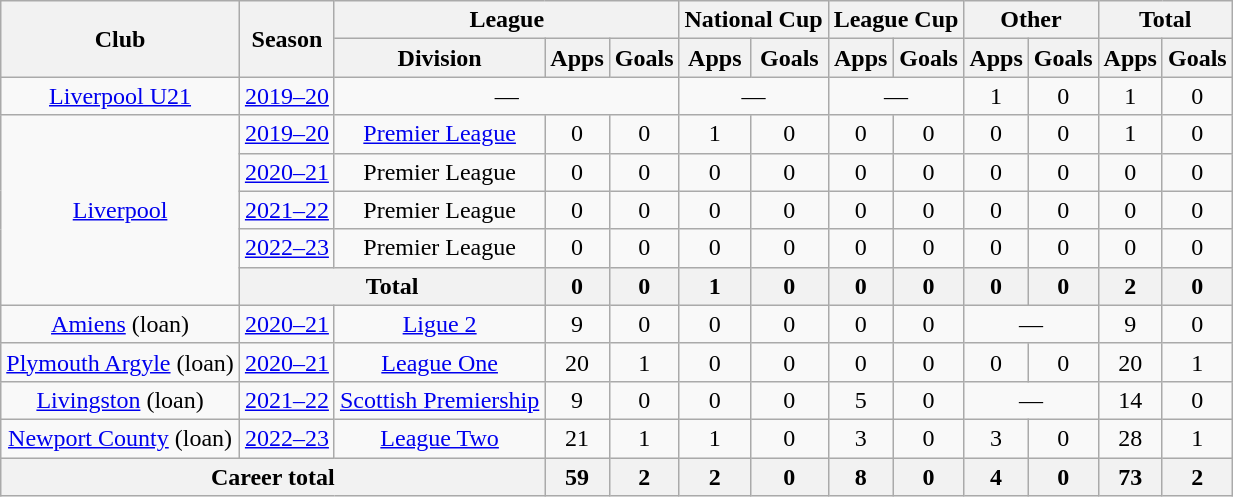<table class="wikitable" style="text-align:center">
<tr>
<th rowspan=2>Club</th>
<th rowspan=2>Season</th>
<th colspan=3>League</th>
<th colspan=2>National Cup</th>
<th colspan=2>League Cup</th>
<th colspan=2>Other</th>
<th colspan=2>Total</th>
</tr>
<tr>
<th>Division</th>
<th>Apps</th>
<th>Goals</th>
<th>Apps</th>
<th>Goals</th>
<th>Apps</th>
<th>Goals</th>
<th>Apps</th>
<th>Goals</th>
<th>Apps</th>
<th>Goals</th>
</tr>
<tr>
<td><a href='#'>Liverpool U21</a></td>
<td><a href='#'>2019–20</a></td>
<td colspan=3>—</td>
<td colspan=2>—</td>
<td colspan=2>—</td>
<td>1</td>
<td>0</td>
<td>1</td>
<td>0</td>
</tr>
<tr>
<td rowspan="5"><a href='#'>Liverpool</a></td>
<td><a href='#'>2019–20</a></td>
<td><a href='#'>Premier League</a></td>
<td>0</td>
<td>0</td>
<td>1</td>
<td>0</td>
<td>0</td>
<td>0</td>
<td>0</td>
<td>0</td>
<td>1</td>
<td>0</td>
</tr>
<tr>
<td><a href='#'>2020–21</a></td>
<td>Premier League</td>
<td>0</td>
<td>0</td>
<td>0</td>
<td>0</td>
<td>0</td>
<td>0</td>
<td>0</td>
<td>0</td>
<td>0</td>
<td>0</td>
</tr>
<tr>
<td><a href='#'>2021–22</a></td>
<td>Premier League</td>
<td>0</td>
<td>0</td>
<td>0</td>
<td>0</td>
<td>0</td>
<td>0</td>
<td>0</td>
<td>0</td>
<td>0</td>
<td>0</td>
</tr>
<tr>
<td><a href='#'>2022–23</a></td>
<td>Premier League</td>
<td>0</td>
<td>0</td>
<td>0</td>
<td>0</td>
<td>0</td>
<td>0</td>
<td>0</td>
<td>0</td>
<td>0</td>
<td>0</td>
</tr>
<tr>
<th colspan="2">Total</th>
<th>0</th>
<th>0</th>
<th>1</th>
<th>0</th>
<th>0</th>
<th>0</th>
<th>0</th>
<th>0</th>
<th>2</th>
<th>0</th>
</tr>
<tr>
<td><a href='#'>Amiens</a> (loan)</td>
<td><a href='#'>2020–21</a></td>
<td><a href='#'>Ligue 2</a></td>
<td>9</td>
<td>0</td>
<td>0</td>
<td>0</td>
<td>0</td>
<td>0</td>
<td colspan="2">—</td>
<td>9</td>
<td>0</td>
</tr>
<tr>
<td><a href='#'>Plymouth Argyle</a> (loan)</td>
<td><a href='#'>2020–21</a></td>
<td><a href='#'>League One</a></td>
<td>20</td>
<td>1</td>
<td>0</td>
<td>0</td>
<td>0</td>
<td>0</td>
<td>0</td>
<td>0</td>
<td>20</td>
<td>1</td>
</tr>
<tr>
<td><a href='#'>Livingston</a> (loan)</td>
<td><a href='#'>2021–22</a></td>
<td><a href='#'>Scottish Premiership</a></td>
<td>9</td>
<td>0</td>
<td>0</td>
<td>0</td>
<td>5</td>
<td>0</td>
<td colspan=2>—</td>
<td>14</td>
<td>0</td>
</tr>
<tr>
<td><a href='#'>Newport County</a> (loan)</td>
<td><a href='#'>2022–23</a></td>
<td><a href='#'>League Two</a></td>
<td>21</td>
<td>1</td>
<td>1</td>
<td>0</td>
<td>3</td>
<td>0</td>
<td>3</td>
<td>0</td>
<td>28</td>
<td>1</td>
</tr>
<tr>
<th colspan=3>Career total</th>
<th>59</th>
<th>2</th>
<th>2</th>
<th>0</th>
<th>8</th>
<th>0</th>
<th>4</th>
<th>0</th>
<th>73</th>
<th>2</th>
</tr>
</table>
